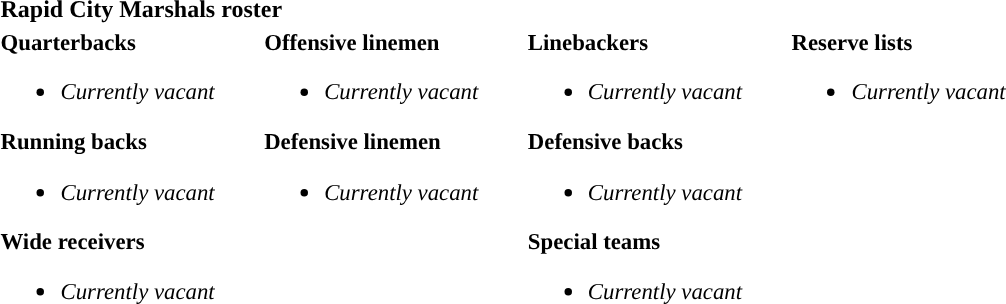<table class="toccolours" style="text-align: left;">
<tr>
<th colspan="7">Rapid City Marshals roster</th>
</tr>
<tr>
<td style="font-size: 95%;vertical-align:top;"><strong>Quarterbacks</strong><br><ul><li><em>Currently vacant</em></li></ul><strong>Running backs</strong><ul><li><em>Currently vacant</em></li></ul><strong>Wide receivers</strong><ul><li><em>Currently vacant</em></li></ul></td>
<td style="width: 25px;"></td>
<td style="font-size: 95%;vertical-align:top;"><strong>Offensive linemen</strong><br><ul><li><em>Currently vacant</em></li></ul><strong>Defensive linemen</strong><ul><li><em>Currently vacant</em></li></ul></td>
<td style="width: 25px;"></td>
<td style="font-size: 95%;vertical-align:top;"><strong>Linebackers</strong><br><ul><li><em>Currently vacant</em></li></ul><strong>Defensive backs</strong><ul><li><em>Currently vacant</em></li></ul><strong>Special teams</strong><ul><li><em>Currently vacant</em></li></ul></td>
<td style="width: 25px;"></td>
<td style="font-size: 95%;vertical-align:top;"><strong>Reserve lists</strong><br><ul><li><em>Currently vacant</em></li></ul></td>
</tr>
<tr>
</tr>
</table>
